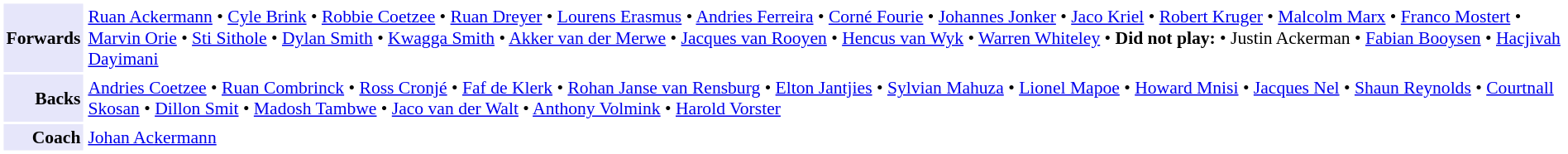<table cellpadding="2" style="border: 1px solid white; font-size:90%;">
<tr>
<td style="text-align:right;" bgcolor="lavender"><strong>Forwards</strong></td>
<td style="text-align:left;"><a href='#'>Ruan Ackermann</a> • <a href='#'>Cyle Brink</a> • <a href='#'>Robbie Coetzee</a> • <a href='#'>Ruan Dreyer</a> • <a href='#'>Lourens Erasmus</a> • <a href='#'>Andries Ferreira</a> • <a href='#'>Corné Fourie</a> • <a href='#'>Johannes Jonker</a> • <a href='#'>Jaco Kriel</a> • <a href='#'>Robert Kruger</a> • <a href='#'>Malcolm Marx</a> • <a href='#'>Franco Mostert</a> • <a href='#'>Marvin Orie</a> • <a href='#'>Sti Sithole</a> • <a href='#'>Dylan Smith</a> • <a href='#'>Kwagga Smith</a> • <a href='#'>Akker van der Merwe</a> • <a href='#'>Jacques van Rooyen</a> • <a href='#'>Hencus van Wyk</a> • <a href='#'>Warren Whiteley</a> • <strong>Did not play:</strong> • Justin Ackerman • <a href='#'>Fabian Booysen</a> • <a href='#'>Hacjivah Dayimani</a></td>
</tr>
<tr>
<td style="text-align:right;" bgcolor="lavender"><strong>Backs</strong></td>
<td style="text-align:left;"><a href='#'>Andries Coetzee</a> • <a href='#'>Ruan Combrinck</a> • <a href='#'>Ross Cronjé</a> • <a href='#'>Faf de Klerk</a> • <a href='#'>Rohan Janse van Rensburg</a> • <a href='#'>Elton Jantjies</a> • <a href='#'>Sylvian Mahuza</a> • <a href='#'>Lionel Mapoe</a> • <a href='#'>Howard Mnisi</a> • <a href='#'>Jacques Nel</a> • <a href='#'>Shaun Reynolds</a> • <a href='#'>Courtnall Skosan</a> • <a href='#'>Dillon Smit</a> • <a href='#'>Madosh Tambwe</a> • <a href='#'>Jaco van der Walt</a> • <a href='#'>Anthony Volmink</a> • <a href='#'>Harold Vorster</a></td>
</tr>
<tr>
<td style="text-align:right;" bgcolor="lavender"><strong>Coach</strong></td>
<td style="text-align:left;"><a href='#'>Johan Ackermann</a></td>
</tr>
</table>
